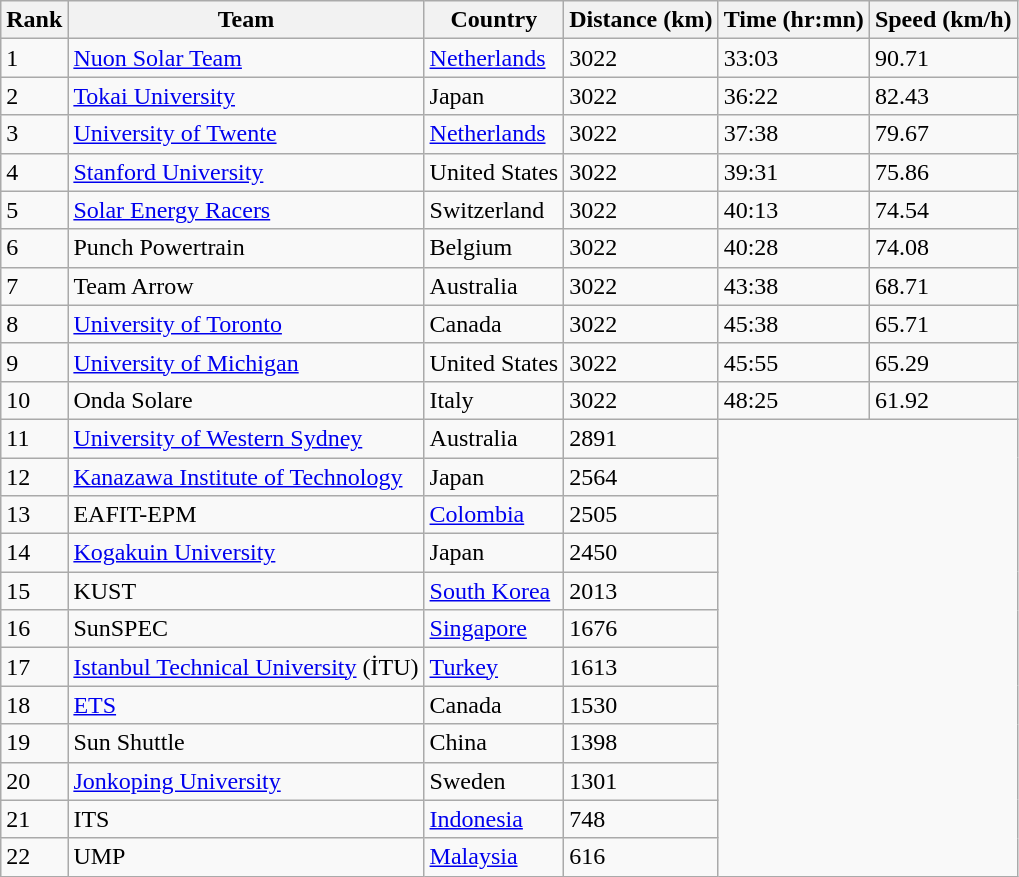<table class="wikitable">
<tr>
<th>Rank</th>
<th>Team</th>
<th>Country</th>
<th>Distance (km)</th>
<th>Time (hr:mn)</th>
<th>Speed (km/h)</th>
</tr>
<tr>
<td>1</td>
<td><a href='#'>Nuon Solar Team</a></td>
<td><a href='#'>Netherlands</a></td>
<td>3022</td>
<td>33:03</td>
<td>90.71</td>
</tr>
<tr>
<td>2</td>
<td><a href='#'>Tokai University</a></td>
<td>Japan</td>
<td>3022</td>
<td>36:22</td>
<td>82.43</td>
</tr>
<tr>
<td>3</td>
<td><a href='#'>University of Twente</a></td>
<td><a href='#'>Netherlands</a></td>
<td>3022</td>
<td>37:38</td>
<td>79.67</td>
</tr>
<tr>
<td>4</td>
<td><a href='#'>Stanford University</a></td>
<td>United States</td>
<td>3022</td>
<td>39:31</td>
<td>75.86</td>
</tr>
<tr>
<td>5</td>
<td><a href='#'>Solar Energy Racers</a></td>
<td>Switzerland</td>
<td>3022</td>
<td>40:13</td>
<td>74.54</td>
</tr>
<tr>
<td>6</td>
<td>Punch Powertrain</td>
<td>Belgium</td>
<td>3022</td>
<td>40:28</td>
<td>74.08</td>
</tr>
<tr>
<td>7</td>
<td>Team Arrow</td>
<td>Australia</td>
<td>3022</td>
<td>43:38</td>
<td>68.71</td>
</tr>
<tr>
<td>8</td>
<td><a href='#'>University of Toronto</a></td>
<td>Canada</td>
<td>3022</td>
<td>45:38</td>
<td>65.71</td>
</tr>
<tr>
<td>9</td>
<td><a href='#'>University of Michigan</a></td>
<td>United States</td>
<td>3022</td>
<td>45:55</td>
<td>65.29</td>
</tr>
<tr>
<td>10</td>
<td>Onda Solare</td>
<td>Italy</td>
<td>3022</td>
<td>48:25</td>
<td>61.92</td>
</tr>
<tr>
<td>11</td>
<td><a href='#'>University of Western Sydney</a></td>
<td>Australia</td>
<td>2891</td>
</tr>
<tr>
<td>12</td>
<td><a href='#'>Kanazawa Institute of Technology</a></td>
<td>Japan</td>
<td>2564</td>
</tr>
<tr>
<td>13</td>
<td>EAFIT-EPM</td>
<td><a href='#'>Colombia</a></td>
<td>2505</td>
</tr>
<tr>
<td>14</td>
<td><a href='#'>Kogakuin University</a></td>
<td>Japan</td>
<td>2450</td>
</tr>
<tr>
<td>15</td>
<td>KUST</td>
<td><a href='#'>South Korea</a></td>
<td>2013</td>
</tr>
<tr>
<td>16</td>
<td>SunSPEC</td>
<td><a href='#'>Singapore</a></td>
<td>1676</td>
</tr>
<tr>
<td>17</td>
<td><a href='#'>Istanbul Technical University</a> (İTU)</td>
<td><a href='#'>Turkey</a></td>
<td>1613</td>
</tr>
<tr>
<td>18</td>
<td><a href='#'>ETS</a></td>
<td>Canada</td>
<td>1530</td>
</tr>
<tr>
<td>19</td>
<td>Sun Shuttle</td>
<td>China</td>
<td>1398</td>
</tr>
<tr>
<td>20</td>
<td><a href='#'>Jonkoping University</a></td>
<td>Sweden</td>
<td>1301</td>
</tr>
<tr>
<td>21</td>
<td>ITS</td>
<td><a href='#'>Indonesia</a></td>
<td>748</td>
</tr>
<tr>
<td>22</td>
<td>UMP</td>
<td><a href='#'>Malaysia</a></td>
<td>616</td>
</tr>
</table>
